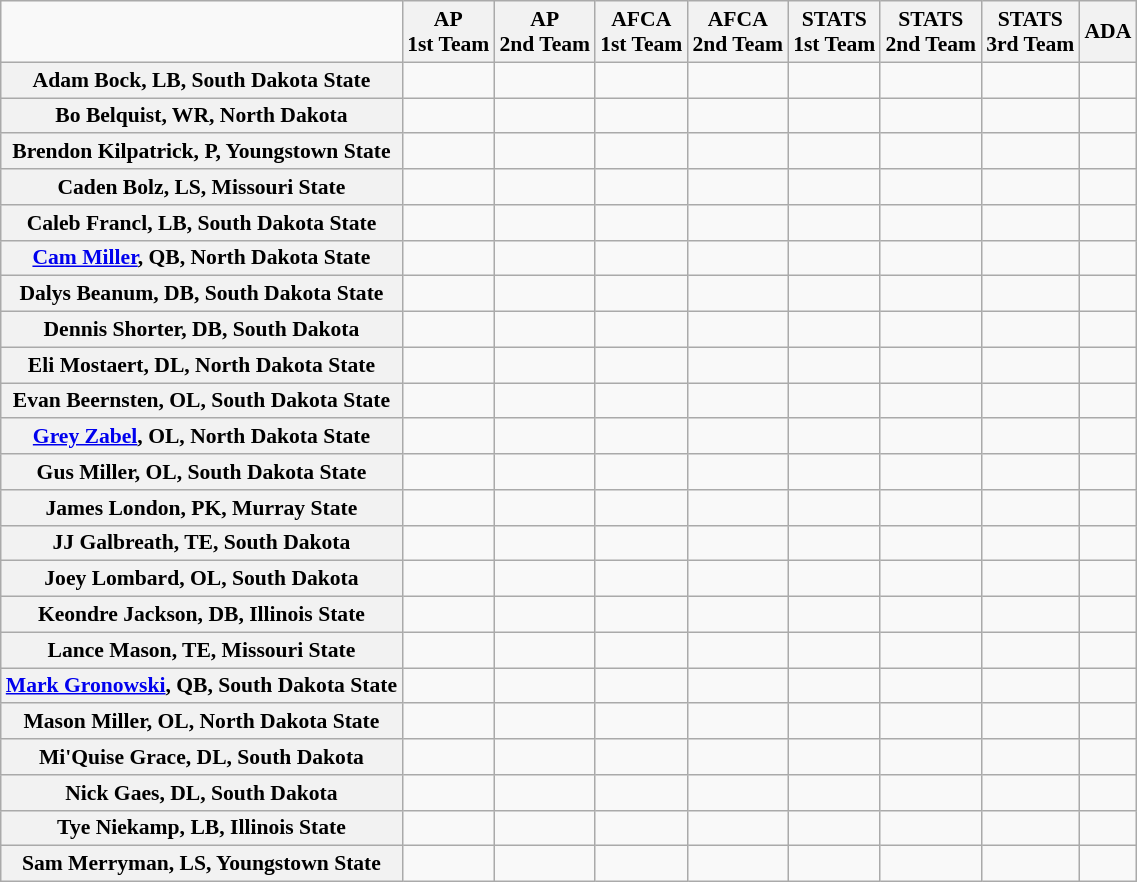<table class="wikitable" style="white-space:nowrap; font-size:90%; text-align:center;">
<tr>
<td></td>
<th>AP<br>1st Team</th>
<th>AP<br>2nd Team</th>
<th>AFCA<br>1st Team<br></th>
<th>AFCA<br>2nd Team</th>
<th>STATS <br>1st Team<br></th>
<th>STATS<br>2nd Team</th>
<th>STATS<br>3rd Team</th>
<th>ADA</th>
</tr>
<tr>
<th>Adam Bock, LB, South Dakota State</th>
<td></td>
<td></td>
<td></td>
<td></td>
<td></td>
<td></td>
<td></td>
<td></td>
</tr>
<tr>
<th>Bo Belquist, WR, North Dakota</th>
<td></td>
<td></td>
<td></td>
<td></td>
<td></td>
<td></td>
<td></td>
<td></td>
</tr>
<tr>
<th>Brendon Kilpatrick, P, Youngstown State</th>
<td></td>
<td></td>
<td></td>
<td></td>
<td></td>
<td></td>
<td></td>
<td></td>
</tr>
<tr>
<th>Caden Bolz, LS, Missouri State</th>
<td></td>
<td></td>
<td></td>
<td></td>
<td></td>
<td></td>
<td></td>
<td></td>
</tr>
<tr>
<th>Caleb Francl, LB, South Dakota State</th>
<td></td>
<td></td>
<td></td>
<td></td>
<td></td>
<td></td>
<td></td>
<td></td>
</tr>
<tr>
<th><a href='#'>Cam Miller</a>, QB, North Dakota State</th>
<td></td>
<td></td>
<td></td>
<td></td>
<td></td>
<td></td>
<td></td>
<td></td>
</tr>
<tr>
<th>Dalys Beanum, DB, South Dakota State</th>
<td></td>
<td></td>
<td></td>
<td></td>
<td></td>
<td></td>
<td></td>
<td></td>
</tr>
<tr>
<th>Dennis Shorter, DB, South Dakota</th>
<td></td>
<td></td>
<td></td>
<td></td>
<td></td>
<td></td>
<td></td>
<td></td>
</tr>
<tr>
<th>Eli Mostaert, DL, North Dakota State</th>
<td></td>
<td></td>
<td></td>
<td></td>
<td></td>
<td></td>
<td></td>
<td></td>
</tr>
<tr>
<th>Evan Beernsten, OL, South Dakota State</th>
<td></td>
<td></td>
<td></td>
<td></td>
<td></td>
<td></td>
<td></td>
<td></td>
</tr>
<tr>
<th><a href='#'>Grey Zabel</a>, OL, North Dakota State</th>
<td></td>
<td></td>
<td></td>
<td></td>
<td></td>
<td></td>
<td></td>
<td></td>
</tr>
<tr>
<th>Gus Miller, OL, South Dakota State</th>
<td></td>
<td></td>
<td></td>
<td></td>
<td></td>
<td></td>
<td></td>
<td></td>
</tr>
<tr>
<th>James London, PK, Murray State</th>
<td></td>
<td></td>
<td></td>
<td></td>
<td></td>
<td></td>
<td></td>
<td></td>
</tr>
<tr>
<th>JJ Galbreath, TE, South Dakota</th>
<td></td>
<td></td>
<td></td>
<td></td>
<td></td>
<td></td>
<td></td>
<td></td>
</tr>
<tr>
<th>Joey Lombard, OL, South Dakota</th>
<td></td>
<td></td>
<td></td>
<td></td>
<td></td>
<td></td>
<td></td>
<td></td>
</tr>
<tr>
<th>Keondre Jackson, DB, Illinois State</th>
<td></td>
<td></td>
<td></td>
<td></td>
<td></td>
<td></td>
<td></td>
<td></td>
</tr>
<tr>
<th>Lance Mason, TE, Missouri State</th>
<td></td>
<td></td>
<td></td>
<td></td>
<td></td>
<td></td>
<td></td>
<td></td>
</tr>
<tr>
<th><a href='#'>Mark Gronowski</a>, QB, South Dakota State</th>
<td></td>
<td></td>
<td></td>
<td></td>
<td></td>
<td></td>
<td></td>
<td></td>
</tr>
<tr>
<th>Mason Miller, OL, North Dakota State</th>
<td></td>
<td></td>
<td></td>
<td></td>
<td></td>
<td></td>
<td></td>
<td></td>
</tr>
<tr>
<th>Mi'Quise Grace, DL, South Dakota</th>
<td></td>
<td></td>
<td></td>
<td></td>
<td></td>
<td></td>
<td></td>
</tr>
<tr>
<th>Nick Gaes, DL, South Dakota</th>
<td></td>
<td></td>
<td></td>
<td></td>
<td></td>
<td></td>
<td></td>
<td></td>
</tr>
<tr>
<th>Tye Niekamp, LB, Illinois State</th>
<td></td>
<td></td>
<td></td>
<td></td>
<td></td>
<td></td>
<td></td>
<td></td>
</tr>
<tr>
<th>Sam Merryman, LS, Youngstown State</th>
<td></td>
<td></td>
<td></td>
<td></td>
<td></td>
<td></td>
<td></td>
<td></td>
</tr>
</table>
